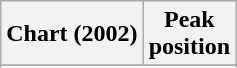<table class="wikitable sortable plainrowheaders" style="text-align:center">
<tr>
<th scope="col">Chart (2002)</th>
<th scope="col">Peak<br>position</th>
</tr>
<tr>
</tr>
<tr>
</tr>
<tr>
</tr>
</table>
